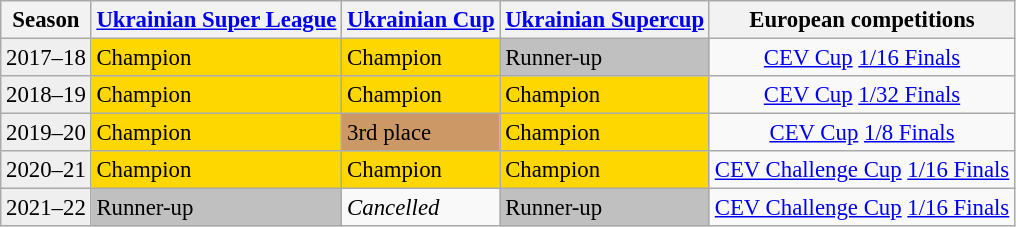<table class="wikitable" style="font-size:95%; text-align:center">
<tr>
<th>Season</th>
<th><a href='#'>Ukrainian Super League</a></th>
<th><a href='#'>Ukrainian Cup</a></th>
<th><a href='#'>Ukrainian Supercup</a></th>
<th>European competitions</th>
</tr>
<tr>
<td bgcolor=#efefef>2017–18</td>
<td align=left bgcolor=gold>Champion</td>
<td align=left bgcolor=gold>Champion</td>
<td align=left bgcolor=silver>Runner-up</td>
<td><a href='#'>CEV Cup</a> <a href='#'>1/16 Finals</a></td>
</tr>
<tr>
<td bgcolor=#efefef>2018–19</td>
<td align=left bgcolor=gold>Champion</td>
<td align=left bgcolor=gold>Champion</td>
<td align=left bgcolor=gold>Champion</td>
<td><a href='#'>CEV Cup</a> <a href='#'>1/32 Finals</a></td>
</tr>
<tr>
<td bgcolor=#efefef>2019–20</td>
<td align=left bgcolor=gold>Champion</td>
<td align=left bgcolor=#cc9966>3rd place</td>
<td align=left bgcolor=gold>Champion</td>
<td><a href='#'>CEV Cup</a> <a href='#'>1/8 Finals</a></td>
</tr>
<tr>
<td bgcolor=#efefef>2020–21</td>
<td align=left bgcolor=gold>Champion</td>
<td align=left bgcolor=gold>Champion</td>
<td align=left bgcolor=gold>Champion</td>
<td><a href='#'>CEV Challenge Cup</a> <a href='#'>1/16 Finals</a></td>
</tr>
<tr>
<td bgcolor=#efefef>2021–22</td>
<td align=left bgcolor=silver>Runner-up</td>
<td align=left><em>Cancelled</em></td>
<td align=left bgcolor=silver>Runner-up</td>
<td><a href='#'>CEV Challenge Cup</a> <a href='#'>1/16 Finals</a></td>
</tr>
</table>
